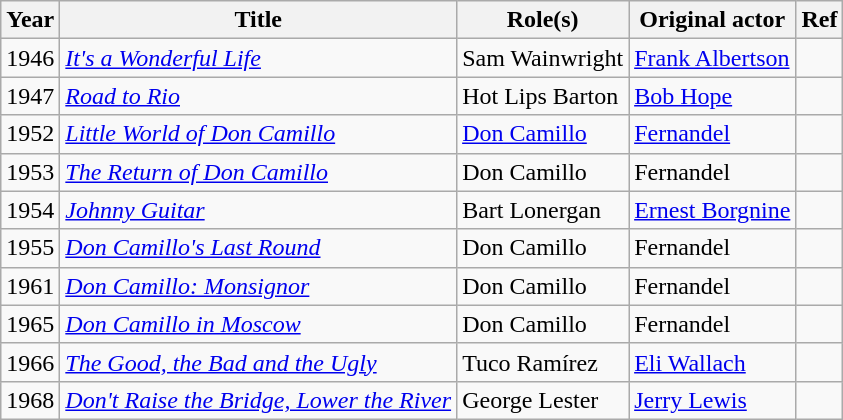<table class="wikitable plainrowheaders sortable">
<tr>
<th scope="col">Year</th>
<th scope="col">Title</th>
<th scope="col">Role(s)</th>
<th scope="col">Original actor</th>
<th scope="col" class="unsortable">Ref</th>
</tr>
<tr>
<td>1946</td>
<td><em><a href='#'>It's a Wonderful Life</a></em></td>
<td>Sam Wainwright</td>
<td><a href='#'>Frank Albertson</a></td>
<td></td>
</tr>
<tr>
<td>1947</td>
<td><em><a href='#'>Road to Rio</a></em></td>
<td>Hot Lips Barton</td>
<td><a href='#'>Bob Hope</a></td>
<td></td>
</tr>
<tr>
<td>1952</td>
<td><em><a href='#'>Little World of Don Camillo</a></em></td>
<td><a href='#'>Don Camillo</a></td>
<td><a href='#'>Fernandel</a></td>
<td></td>
</tr>
<tr>
<td>1953</td>
<td><em><a href='#'>The Return of Don Camillo</a></em></td>
<td>Don Camillo</td>
<td>Fernandel</td>
<td></td>
</tr>
<tr>
<td>1954</td>
<td><em><a href='#'>Johnny Guitar</a></em></td>
<td>Bart Lonergan</td>
<td><a href='#'>Ernest Borgnine</a></td>
<td></td>
</tr>
<tr>
<td>1955</td>
<td><em><a href='#'>Don Camillo's Last Round</a></em></td>
<td>Don Camillo</td>
<td>Fernandel</td>
<td></td>
</tr>
<tr>
<td>1961</td>
<td><em><a href='#'>Don Camillo: Monsignor</a></em></td>
<td>Don Camillo</td>
<td>Fernandel</td>
<td></td>
</tr>
<tr>
<td>1965</td>
<td><em><a href='#'>Don Camillo in Moscow</a></em></td>
<td>Don Camillo</td>
<td>Fernandel</td>
<td></td>
</tr>
<tr>
<td>1966</td>
<td><em><a href='#'>The Good, the Bad and the Ugly</a></em></td>
<td>Tuco Ramírez</td>
<td><a href='#'>Eli Wallach</a></td>
<td></td>
</tr>
<tr>
<td>1968</td>
<td><em><a href='#'>Don't Raise the Bridge, Lower the River</a></td>
<td>George Lester</td>
<td><a href='#'>Jerry Lewis</a></td>
<td></td>
</tr>
</table>
